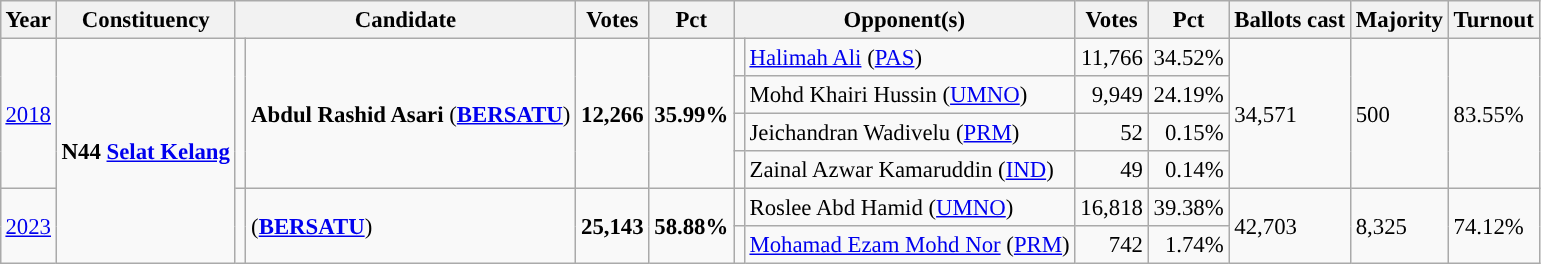<table class="wikitable" style="margin:0.5em ; font-size:95%">
<tr>
<th>Year</th>
<th>Constituency</th>
<th colspan=2>Candidate</th>
<th>Votes</th>
<th>Pct</th>
<th colspan=2>Opponent(s)</th>
<th>Votes</th>
<th>Pct</th>
<th>Ballots cast</th>
<th>Majority</th>
<th>Turnout</th>
</tr>
<tr>
<td rowspan=4><a href='#'>2018</a></td>
<td rowspan="6"><strong>N44 <a href='#'>Selat Kelang</a></strong></td>
<td rowspan=4 ></td>
<td rowspan=4><strong>Abdul Rashid Asari</strong> (<a href='#'><strong>BERSATU</strong></a>)</td>
<td rowspan=4 align="right"><strong>12,266</strong></td>
<td rowspan=4><strong>35.99%</strong></td>
<td></td>
<td><a href='#'>Halimah Ali</a> (<a href='#'>PAS</a>)</td>
<td align="right">11,766</td>
<td>34.52%</td>
<td rowspan=4>34,571</td>
<td rowspan=4>500</td>
<td rowspan=4>83.55%</td>
</tr>
<tr>
<td></td>
<td>Mohd Khairi Hussin (<a href='#'>UMNO</a>)</td>
<td align="right">9,949</td>
<td>24.19%</td>
</tr>
<tr>
<td bgcolor=></td>
<td>Jeichandran Wadivelu (<a href='#'>PRM</a>)</td>
<td align="right">52</td>
<td align="right">0.15%</td>
</tr>
<tr>
<td></td>
<td>Zainal Azwar Kamaruddin (<a href='#'>IND</a>)</td>
<td align="right">49</td>
<td align="right">0.14%</td>
</tr>
<tr>
<td rowspan="2"><a href='#'>2023</a></td>
<td rowspan="2"></td>
<td rowspan="2"><strong></strong> (<a href='#'><strong>BERSATU</strong></a>)</td>
<td rowspan="2" align=right><strong>25,143</strong></td>
<td rowspan="2"><strong>58.88%</strong></td>
<td></td>
<td>Roslee Abd Hamid (<a href='#'>UMNO</a>)</td>
<td align=right>16,818</td>
<td>39.38%</td>
<td rowspan="2">42,703</td>
<td rowspan="2">8,325</td>
<td rowspan="2">74.12%</td>
</tr>
<tr>
<td></td>
<td><a href='#'>Mohamad Ezam Mohd Nor</a> (<a href='#'>PRM</a>)</td>
<td align=right>742</td>
<td align=right>1.74%</td>
</tr>
</table>
